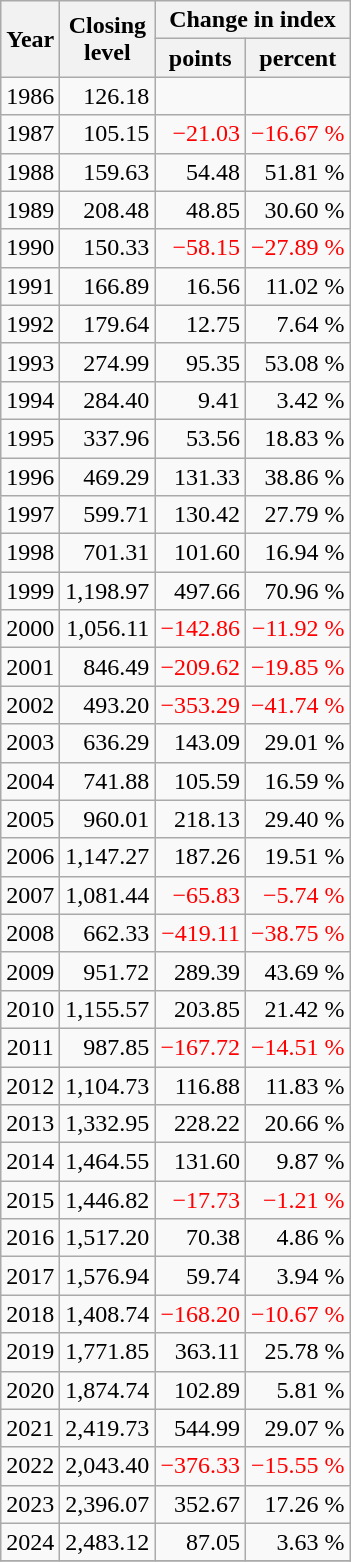<table class="wikitable sortable" style="text-align:right;">
<tr>
<th rowspan=2>Year</th>
<th rowspan=2>Closing <br> level</th>
<th colspan=2>Change in index</th>
</tr>
<tr>
<th>points</th>
<th>percent</th>
</tr>
<tr>
<td style="text-align:center">1986</td>
<td>126.18</td>
<td></td>
<td></td>
</tr>
<tr>
<td style="text-align:center">1987</td>
<td>105.15</td>
<td style="color:red">−21.03</td>
<td style="color:red">−16.67 %</td>
</tr>
<tr>
<td style="text-align:center">1988</td>
<td>159.63</td>
<td>54.48</td>
<td>51.81 %</td>
</tr>
<tr>
<td style="text-align:center">1989</td>
<td>208.48</td>
<td>48.85</td>
<td>30.60 %</td>
</tr>
<tr>
<td style="text-align:center">1990</td>
<td>150.33</td>
<td style="color:red">−58.15</td>
<td style="color:red">−27.89 %</td>
</tr>
<tr>
<td style="text-align:center">1991</td>
<td>166.89</td>
<td>16.56</td>
<td>11.02 %</td>
</tr>
<tr>
<td style="text-align:center">1992</td>
<td>179.64</td>
<td>12.75</td>
<td>7.64 %</td>
</tr>
<tr>
<td style="text-align:center">1993</td>
<td>274.99</td>
<td>95.35</td>
<td>53.08 %</td>
</tr>
<tr>
<td style="text-align:center">1994</td>
<td>284.40</td>
<td>9.41</td>
<td>3.42 %</td>
</tr>
<tr>
<td style="text-align:center">1995</td>
<td>337.96</td>
<td>53.56</td>
<td>18.83 %</td>
</tr>
<tr>
<td style="text-align:center">1996</td>
<td>469.29</td>
<td>131.33</td>
<td>38.86 %</td>
</tr>
<tr>
<td style="text-align:center">1997</td>
<td>599.71</td>
<td>130.42</td>
<td>27.79 %</td>
</tr>
<tr>
<td style="text-align:center">1998</td>
<td>701.31</td>
<td>101.60</td>
<td>16.94 %</td>
</tr>
<tr>
<td style="text-align:center">1999</td>
<td>1,198.97</td>
<td>497.66</td>
<td>70.96 %</td>
</tr>
<tr>
<td style="text-align:center">2000</td>
<td>1,056.11</td>
<td style="color:red">−142.86</td>
<td style="color:red">−11.92 %</td>
</tr>
<tr>
<td style="text-align:center">2001</td>
<td>846.49</td>
<td style="color:red">−209.62</td>
<td style="color:red">−19.85 %</td>
</tr>
<tr>
<td style="text-align:center">2002</td>
<td>493.20</td>
<td style="color:red">−353.29</td>
<td style="color:red">−41.74 %</td>
</tr>
<tr>
<td style="text-align:center">2003</td>
<td>636.29</td>
<td>143.09</td>
<td>29.01 %</td>
</tr>
<tr>
<td style="text-align:center">2004</td>
<td>741.88</td>
<td>105.59</td>
<td>16.59 %</td>
</tr>
<tr>
<td style="text-align:center">2005</td>
<td>960.01</td>
<td>218.13</td>
<td>29.40 %</td>
</tr>
<tr>
<td style="text-align:center">2006</td>
<td>1,147.27</td>
<td>187.26</td>
<td>19.51 %</td>
</tr>
<tr>
<td style="text-align:center">2007</td>
<td>1,081.44</td>
<td style="color:red">−65.83</td>
<td style="color:red">−5.74 %</td>
</tr>
<tr>
<td style="text-align:center">2008</td>
<td>662.33</td>
<td style="color:red">−419.11</td>
<td style="color:red">−38.75 %</td>
</tr>
<tr>
<td style="text-align:center">2009</td>
<td>951.72</td>
<td>289.39</td>
<td>43.69 %</td>
</tr>
<tr>
<td style="text-align:center">2010</td>
<td>1,155.57</td>
<td>203.85</td>
<td>21.42 %</td>
</tr>
<tr>
<td style="text-align:center">2011</td>
<td>987.85</td>
<td style="color:red">−167.72</td>
<td style="color:red">−14.51 %</td>
</tr>
<tr>
<td style="text-align:center">2012</td>
<td>1,104.73</td>
<td>116.88</td>
<td>11.83 %</td>
</tr>
<tr>
<td style="text-align:center">2013</td>
<td>1,332.95</td>
<td>228.22</td>
<td>20.66 %</td>
</tr>
<tr>
<td style="text-align:center">2014</td>
<td>1,464.55</td>
<td>131.60</td>
<td>9.87 %</td>
</tr>
<tr>
<td style="text-align:center">2015</td>
<td>1,446.82</td>
<td style="color:red">−17.73</td>
<td style="color:red">−1.21 %</td>
</tr>
<tr>
<td style="text-align:center">2016</td>
<td>1,517.20</td>
<td>70.38</td>
<td>4.86 %</td>
</tr>
<tr>
<td style="text-align:center">2017</td>
<td>1,576.94</td>
<td>59.74</td>
<td>3.94 %</td>
</tr>
<tr>
<td style="text-align:center">2018</td>
<td>1,408.74</td>
<td style="color:red">−168.20</td>
<td style="color:red">−10.67 %</td>
</tr>
<tr>
<td style="text-align:center">2019</td>
<td>1,771.85</td>
<td>363.11</td>
<td>25.78 %</td>
</tr>
<tr>
<td style="text-align:center">2020</td>
<td>1,874.74</td>
<td>102.89</td>
<td>5.81 %</td>
</tr>
<tr>
<td style="text-align:center">2021</td>
<td>2,419.73</td>
<td>544.99</td>
<td>29.07 %</td>
</tr>
<tr>
<td style="text-align:center">2022</td>
<td>2,043.40</td>
<td style="color:red">−376.33</td>
<td style="color:red">−15.55 %</td>
</tr>
<tr>
<td style="text-align:center">2023</td>
<td>2,396.07</td>
<td>352.67</td>
<td>17.26 %</td>
</tr>
<tr>
<td style="text-align:center">2024</td>
<td>2,483.12</td>
<td>87.05</td>
<td>3.63 %</td>
</tr>
<tr>
</tr>
</table>
